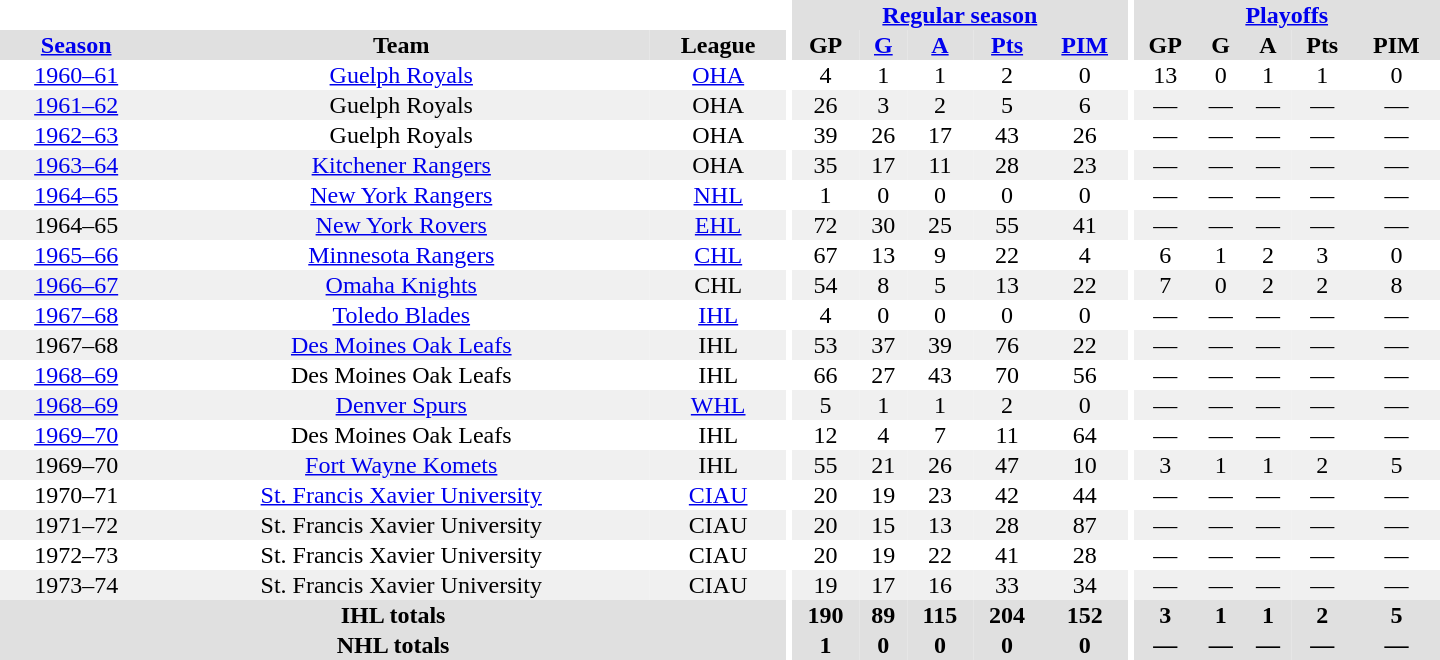<table border="0" cellpadding="1" cellspacing="0" style="text-align:center; width:60em">
<tr bgcolor="#e0e0e0">
<th colspan="3" bgcolor="#ffffff"></th>
<th rowspan="100" bgcolor="#ffffff"></th>
<th colspan="5"><a href='#'>Regular season</a></th>
<th rowspan="100" bgcolor="#ffffff"></th>
<th colspan="5"><a href='#'>Playoffs</a></th>
</tr>
<tr bgcolor="#e0e0e0">
<th><a href='#'>Season</a></th>
<th>Team</th>
<th>League</th>
<th>GP</th>
<th><a href='#'>G</a></th>
<th><a href='#'>A</a></th>
<th><a href='#'>Pts</a></th>
<th><a href='#'>PIM</a></th>
<th>GP</th>
<th>G</th>
<th>A</th>
<th>Pts</th>
<th>PIM</th>
</tr>
<tr>
<td><a href='#'>1960–61</a></td>
<td><a href='#'>Guelph Royals</a></td>
<td><a href='#'>OHA</a></td>
<td>4</td>
<td>1</td>
<td>1</td>
<td>2</td>
<td>0</td>
<td>13</td>
<td>0</td>
<td>1</td>
<td>1</td>
<td>0</td>
</tr>
<tr bgcolor="#f0f0f0">
<td><a href='#'>1961–62</a></td>
<td>Guelph Royals</td>
<td>OHA</td>
<td>26</td>
<td>3</td>
<td>2</td>
<td>5</td>
<td>6</td>
<td>—</td>
<td>—</td>
<td>—</td>
<td>—</td>
<td>—</td>
</tr>
<tr>
<td><a href='#'>1962–63</a></td>
<td>Guelph Royals</td>
<td>OHA</td>
<td>39</td>
<td>26</td>
<td>17</td>
<td>43</td>
<td>26</td>
<td>—</td>
<td>—</td>
<td>—</td>
<td>—</td>
<td>—</td>
</tr>
<tr bgcolor="#f0f0f0">
<td><a href='#'>1963–64</a></td>
<td><a href='#'>Kitchener Rangers</a></td>
<td>OHA</td>
<td>35</td>
<td>17</td>
<td>11</td>
<td>28</td>
<td>23</td>
<td>—</td>
<td>—</td>
<td>—</td>
<td>—</td>
<td>—</td>
</tr>
<tr>
<td><a href='#'>1964–65</a></td>
<td><a href='#'>New York Rangers</a></td>
<td><a href='#'>NHL</a></td>
<td>1</td>
<td>0</td>
<td>0</td>
<td>0</td>
<td>0</td>
<td>—</td>
<td>—</td>
<td>—</td>
<td>—</td>
<td>—</td>
</tr>
<tr bgcolor="#f0f0f0">
<td>1964–65</td>
<td><a href='#'>New York Rovers</a></td>
<td><a href='#'>EHL</a></td>
<td>72</td>
<td>30</td>
<td>25</td>
<td>55</td>
<td>41</td>
<td>—</td>
<td>—</td>
<td>—</td>
<td>—</td>
<td>—</td>
</tr>
<tr>
<td><a href='#'>1965–66</a></td>
<td><a href='#'>Minnesota Rangers</a></td>
<td><a href='#'>CHL</a></td>
<td>67</td>
<td>13</td>
<td>9</td>
<td>22</td>
<td>4</td>
<td>6</td>
<td>1</td>
<td>2</td>
<td>3</td>
<td>0</td>
</tr>
<tr bgcolor="#f0f0f0">
<td><a href='#'>1966–67</a></td>
<td><a href='#'>Omaha Knights</a></td>
<td>CHL</td>
<td>54</td>
<td>8</td>
<td>5</td>
<td>13</td>
<td>22</td>
<td>7</td>
<td>0</td>
<td>2</td>
<td>2</td>
<td>8</td>
</tr>
<tr>
<td><a href='#'>1967–68</a></td>
<td><a href='#'>Toledo Blades</a></td>
<td><a href='#'>IHL</a></td>
<td>4</td>
<td>0</td>
<td>0</td>
<td>0</td>
<td>0</td>
<td>—</td>
<td>—</td>
<td>—</td>
<td>—</td>
<td>—</td>
</tr>
<tr bgcolor="#f0f0f0">
<td>1967–68</td>
<td><a href='#'>Des Moines Oak Leafs</a></td>
<td>IHL</td>
<td>53</td>
<td>37</td>
<td>39</td>
<td>76</td>
<td>22</td>
<td>—</td>
<td>—</td>
<td>—</td>
<td>—</td>
<td>—</td>
</tr>
<tr>
<td><a href='#'>1968–69</a></td>
<td>Des Moines Oak Leafs</td>
<td>IHL</td>
<td>66</td>
<td>27</td>
<td>43</td>
<td>70</td>
<td>56</td>
<td>—</td>
<td>—</td>
<td>—</td>
<td>—</td>
<td>—</td>
</tr>
<tr bgcolor="#f0f0f0">
<td><a href='#'>1968–69</a></td>
<td><a href='#'>Denver Spurs</a></td>
<td><a href='#'>WHL</a></td>
<td>5</td>
<td>1</td>
<td>1</td>
<td>2</td>
<td>0</td>
<td>—</td>
<td>—</td>
<td>—</td>
<td>—</td>
<td>—</td>
</tr>
<tr>
<td><a href='#'>1969–70</a></td>
<td>Des Moines Oak Leafs</td>
<td>IHL</td>
<td>12</td>
<td>4</td>
<td>7</td>
<td>11</td>
<td>64</td>
<td>—</td>
<td>—</td>
<td>—</td>
<td>—</td>
<td>—</td>
</tr>
<tr bgcolor="#f0f0f0">
<td>1969–70</td>
<td><a href='#'>Fort Wayne Komets</a></td>
<td>IHL</td>
<td>55</td>
<td>21</td>
<td>26</td>
<td>47</td>
<td>10</td>
<td>3</td>
<td>1</td>
<td>1</td>
<td>2</td>
<td>5</td>
</tr>
<tr>
<td>1970–71</td>
<td><a href='#'>St. Francis Xavier University</a></td>
<td><a href='#'>CIAU</a></td>
<td>20</td>
<td>19</td>
<td>23</td>
<td>42</td>
<td>44</td>
<td>—</td>
<td>—</td>
<td>—</td>
<td>—</td>
<td>—</td>
</tr>
<tr bgcolor="#f0f0f0">
<td>1971–72</td>
<td>St. Francis Xavier University</td>
<td>CIAU</td>
<td>20</td>
<td>15</td>
<td>13</td>
<td>28</td>
<td>87</td>
<td>—</td>
<td>—</td>
<td>—</td>
<td>—</td>
<td>—</td>
</tr>
<tr>
<td>1972–73</td>
<td>St. Francis Xavier University</td>
<td>CIAU</td>
<td>20</td>
<td>19</td>
<td>22</td>
<td>41</td>
<td>28</td>
<td>—</td>
<td>—</td>
<td>—</td>
<td>—</td>
<td>—</td>
</tr>
<tr bgcolor="#f0f0f0">
<td>1973–74</td>
<td>St. Francis Xavier University</td>
<td>CIAU</td>
<td>19</td>
<td>17</td>
<td>16</td>
<td>33</td>
<td>34</td>
<td>—</td>
<td>—</td>
<td>—</td>
<td>—</td>
<td>—</td>
</tr>
<tr bgcolor="#e0e0e0">
<th colspan="3">IHL totals</th>
<th>190</th>
<th>89</th>
<th>115</th>
<th>204</th>
<th>152</th>
<th>3</th>
<th>1</th>
<th>1</th>
<th>2</th>
<th>5</th>
</tr>
<tr bgcolor="#e0e0e0">
<th colspan="3">NHL totals</th>
<th>1</th>
<th>0</th>
<th>0</th>
<th>0</th>
<th>0</th>
<th>—</th>
<th>—</th>
<th>—</th>
<th>—</th>
<th>—</th>
</tr>
</table>
